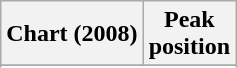<table class="wikitable plainrowheaders sortable" border="1">
<tr>
<th scope="col">Chart (2008)</th>
<th scope="col">Peak<br>position</th>
</tr>
<tr>
</tr>
<tr>
</tr>
</table>
